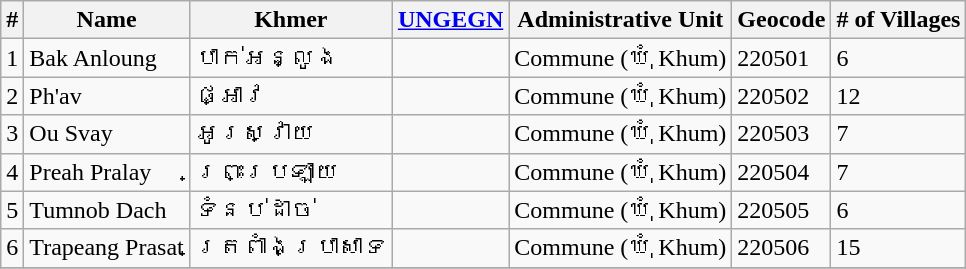<table class="wikitable sortable">
<tr>
<th>#</th>
<th>Name</th>
<th>Khmer</th>
<th><a href='#'>UNGEGN</a></th>
<th>Administrative Unit</th>
<th>Geocode</th>
<th># of Villages</th>
</tr>
<tr>
<td>1</td>
<td>Bak Anloung</td>
<td>បាក់អន្លូង</td>
<td></td>
<td>Commune (ឃុំ Khum)</td>
<td>220501</td>
<td>6</td>
</tr>
<tr>
<td>2</td>
<td>Ph'av</td>
<td>ផ្អាវ</td>
<td></td>
<td>Commune (ឃុំ Khum)</td>
<td>220502</td>
<td>12</td>
</tr>
<tr>
<td>3</td>
<td>Ou Svay</td>
<td>អូរស្វាយ</td>
<td></td>
<td>Commune (ឃុំ Khum)</td>
<td>220503</td>
<td>7</td>
</tr>
<tr>
<td>4</td>
<td>Preah Pralay</td>
<td>ព្រះប្រឡាយ</td>
<td></td>
<td>Commune (ឃុំ Khum)</td>
<td>220504</td>
<td>7</td>
</tr>
<tr>
<td>5</td>
<td>Tumnob Dach</td>
<td>ទំនប់ដាច់</td>
<td></td>
<td>Commune (ឃុំ Khum)</td>
<td>220505</td>
<td>6</td>
</tr>
<tr>
<td>6</td>
<td>Trapeang Prasat</td>
<td>ត្រពាំងប្រាសាទ</td>
<td></td>
<td>Commune (ឃុំ Khum)</td>
<td>220506</td>
<td>15</td>
</tr>
<tr>
</tr>
</table>
